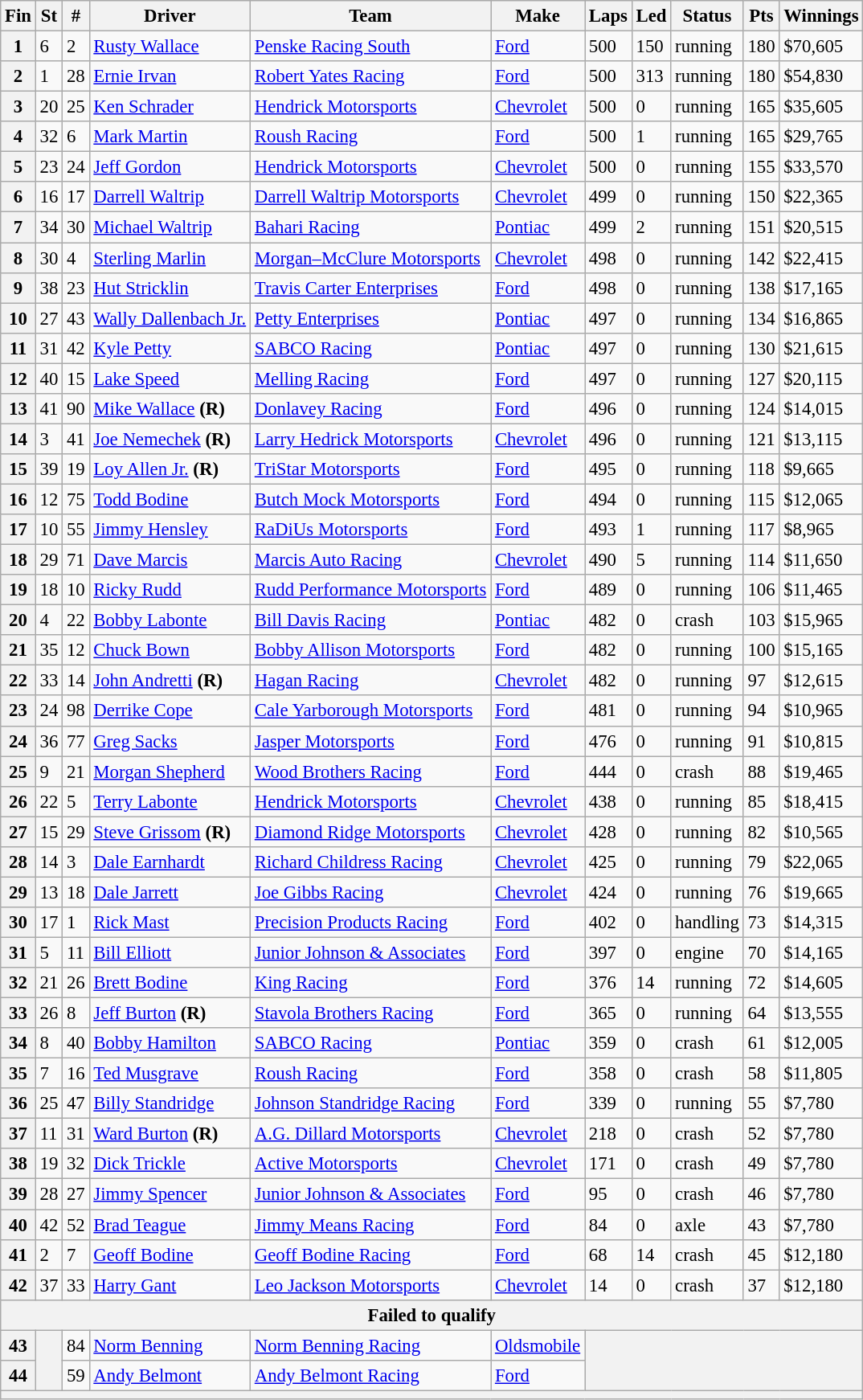<table class="wikitable" style="font-size:95%">
<tr>
<th>Fin</th>
<th>St</th>
<th>#</th>
<th>Driver</th>
<th>Team</th>
<th>Make</th>
<th>Laps</th>
<th>Led</th>
<th>Status</th>
<th>Pts</th>
<th>Winnings</th>
</tr>
<tr>
<th>1</th>
<td>6</td>
<td>2</td>
<td><a href='#'>Rusty Wallace</a></td>
<td><a href='#'>Penske Racing South</a></td>
<td><a href='#'>Ford</a></td>
<td>500</td>
<td>150</td>
<td>running</td>
<td>180</td>
<td>$70,605</td>
</tr>
<tr>
<th>2</th>
<td>1</td>
<td>28</td>
<td><a href='#'>Ernie Irvan</a></td>
<td><a href='#'>Robert Yates Racing</a></td>
<td><a href='#'>Ford</a></td>
<td>500</td>
<td>313</td>
<td>running</td>
<td>180</td>
<td>$54,830</td>
</tr>
<tr>
<th>3</th>
<td>20</td>
<td>25</td>
<td><a href='#'>Ken Schrader</a></td>
<td><a href='#'>Hendrick Motorsports</a></td>
<td><a href='#'>Chevrolet</a></td>
<td>500</td>
<td>0</td>
<td>running</td>
<td>165</td>
<td>$35,605</td>
</tr>
<tr>
<th>4</th>
<td>32</td>
<td>6</td>
<td><a href='#'>Mark Martin</a></td>
<td><a href='#'>Roush Racing</a></td>
<td><a href='#'>Ford</a></td>
<td>500</td>
<td>1</td>
<td>running</td>
<td>165</td>
<td>$29,765</td>
</tr>
<tr>
<th>5</th>
<td>23</td>
<td>24</td>
<td><a href='#'>Jeff Gordon</a></td>
<td><a href='#'>Hendrick Motorsports</a></td>
<td><a href='#'>Chevrolet</a></td>
<td>500</td>
<td>0</td>
<td>running</td>
<td>155</td>
<td>$33,570</td>
</tr>
<tr>
<th>6</th>
<td>16</td>
<td>17</td>
<td><a href='#'>Darrell Waltrip</a></td>
<td><a href='#'>Darrell Waltrip Motorsports</a></td>
<td><a href='#'>Chevrolet</a></td>
<td>499</td>
<td>0</td>
<td>running</td>
<td>150</td>
<td>$22,365</td>
</tr>
<tr>
<th>7</th>
<td>34</td>
<td>30</td>
<td><a href='#'>Michael Waltrip</a></td>
<td><a href='#'>Bahari Racing</a></td>
<td><a href='#'>Pontiac</a></td>
<td>499</td>
<td>2</td>
<td>running</td>
<td>151</td>
<td>$20,515</td>
</tr>
<tr>
<th>8</th>
<td>30</td>
<td>4</td>
<td><a href='#'>Sterling Marlin</a></td>
<td><a href='#'>Morgan–McClure Motorsports</a></td>
<td><a href='#'>Chevrolet</a></td>
<td>498</td>
<td>0</td>
<td>running</td>
<td>142</td>
<td>$22,415</td>
</tr>
<tr>
<th>9</th>
<td>38</td>
<td>23</td>
<td><a href='#'>Hut Stricklin</a></td>
<td><a href='#'>Travis Carter Enterprises</a></td>
<td><a href='#'>Ford</a></td>
<td>498</td>
<td>0</td>
<td>running</td>
<td>138</td>
<td>$17,165</td>
</tr>
<tr>
<th>10</th>
<td>27</td>
<td>43</td>
<td><a href='#'>Wally Dallenbach Jr.</a></td>
<td><a href='#'>Petty Enterprises</a></td>
<td><a href='#'>Pontiac</a></td>
<td>497</td>
<td>0</td>
<td>running</td>
<td>134</td>
<td>$16,865</td>
</tr>
<tr>
<th>11</th>
<td>31</td>
<td>42</td>
<td><a href='#'>Kyle Petty</a></td>
<td><a href='#'>SABCO Racing</a></td>
<td><a href='#'>Pontiac</a></td>
<td>497</td>
<td>0</td>
<td>running</td>
<td>130</td>
<td>$21,615</td>
</tr>
<tr>
<th>12</th>
<td>40</td>
<td>15</td>
<td><a href='#'>Lake Speed</a></td>
<td><a href='#'>Melling Racing</a></td>
<td><a href='#'>Ford</a></td>
<td>497</td>
<td>0</td>
<td>running</td>
<td>127</td>
<td>$20,115</td>
</tr>
<tr>
<th>13</th>
<td>41</td>
<td>90</td>
<td><a href='#'>Mike Wallace</a> <strong>(R)</strong></td>
<td><a href='#'>Donlavey Racing</a></td>
<td><a href='#'>Ford</a></td>
<td>496</td>
<td>0</td>
<td>running</td>
<td>124</td>
<td>$14,015</td>
</tr>
<tr>
<th>14</th>
<td>3</td>
<td>41</td>
<td><a href='#'>Joe Nemechek</a> <strong>(R)</strong></td>
<td><a href='#'>Larry Hedrick Motorsports</a></td>
<td><a href='#'>Chevrolet</a></td>
<td>496</td>
<td>0</td>
<td>running</td>
<td>121</td>
<td>$13,115</td>
</tr>
<tr>
<th>15</th>
<td>39</td>
<td>19</td>
<td><a href='#'>Loy Allen Jr.</a> <strong>(R)</strong></td>
<td><a href='#'>TriStar Motorsports</a></td>
<td><a href='#'>Ford</a></td>
<td>495</td>
<td>0</td>
<td>running</td>
<td>118</td>
<td>$9,665</td>
</tr>
<tr>
<th>16</th>
<td>12</td>
<td>75</td>
<td><a href='#'>Todd Bodine</a></td>
<td><a href='#'>Butch Mock Motorsports</a></td>
<td><a href='#'>Ford</a></td>
<td>494</td>
<td>0</td>
<td>running</td>
<td>115</td>
<td>$12,065</td>
</tr>
<tr>
<th>17</th>
<td>10</td>
<td>55</td>
<td><a href='#'>Jimmy Hensley</a></td>
<td><a href='#'>RaDiUs Motorsports</a></td>
<td><a href='#'>Ford</a></td>
<td>493</td>
<td>1</td>
<td>running</td>
<td>117</td>
<td>$8,965</td>
</tr>
<tr>
<th>18</th>
<td>29</td>
<td>71</td>
<td><a href='#'>Dave Marcis</a></td>
<td><a href='#'>Marcis Auto Racing</a></td>
<td><a href='#'>Chevrolet</a></td>
<td>490</td>
<td>5</td>
<td>running</td>
<td>114</td>
<td>$11,650</td>
</tr>
<tr>
<th>19</th>
<td>18</td>
<td>10</td>
<td><a href='#'>Ricky Rudd</a></td>
<td><a href='#'>Rudd Performance Motorsports</a></td>
<td><a href='#'>Ford</a></td>
<td>489</td>
<td>0</td>
<td>running</td>
<td>106</td>
<td>$11,465</td>
</tr>
<tr>
<th>20</th>
<td>4</td>
<td>22</td>
<td><a href='#'>Bobby Labonte</a></td>
<td><a href='#'>Bill Davis Racing</a></td>
<td><a href='#'>Pontiac</a></td>
<td>482</td>
<td>0</td>
<td>crash</td>
<td>103</td>
<td>$15,965</td>
</tr>
<tr>
<th>21</th>
<td>35</td>
<td>12</td>
<td><a href='#'>Chuck Bown</a></td>
<td><a href='#'>Bobby Allison Motorsports</a></td>
<td><a href='#'>Ford</a></td>
<td>482</td>
<td>0</td>
<td>running</td>
<td>100</td>
<td>$15,165</td>
</tr>
<tr>
<th>22</th>
<td>33</td>
<td>14</td>
<td><a href='#'>John Andretti</a> <strong>(R)</strong></td>
<td><a href='#'>Hagan Racing</a></td>
<td><a href='#'>Chevrolet</a></td>
<td>482</td>
<td>0</td>
<td>running</td>
<td>97</td>
<td>$12,615</td>
</tr>
<tr>
<th>23</th>
<td>24</td>
<td>98</td>
<td><a href='#'>Derrike Cope</a></td>
<td><a href='#'>Cale Yarborough Motorsports</a></td>
<td><a href='#'>Ford</a></td>
<td>481</td>
<td>0</td>
<td>running</td>
<td>94</td>
<td>$10,965</td>
</tr>
<tr>
<th>24</th>
<td>36</td>
<td>77</td>
<td><a href='#'>Greg Sacks</a></td>
<td><a href='#'>Jasper Motorsports</a></td>
<td><a href='#'>Ford</a></td>
<td>476</td>
<td>0</td>
<td>running</td>
<td>91</td>
<td>$10,815</td>
</tr>
<tr>
<th>25</th>
<td>9</td>
<td>21</td>
<td><a href='#'>Morgan Shepherd</a></td>
<td><a href='#'>Wood Brothers Racing</a></td>
<td><a href='#'>Ford</a></td>
<td>444</td>
<td>0</td>
<td>crash</td>
<td>88</td>
<td>$19,465</td>
</tr>
<tr>
<th>26</th>
<td>22</td>
<td>5</td>
<td><a href='#'>Terry Labonte</a></td>
<td><a href='#'>Hendrick Motorsports</a></td>
<td><a href='#'>Chevrolet</a></td>
<td>438</td>
<td>0</td>
<td>running</td>
<td>85</td>
<td>$18,415</td>
</tr>
<tr>
<th>27</th>
<td>15</td>
<td>29</td>
<td><a href='#'>Steve Grissom</a> <strong>(R)</strong></td>
<td><a href='#'>Diamond Ridge Motorsports</a></td>
<td><a href='#'>Chevrolet</a></td>
<td>428</td>
<td>0</td>
<td>running</td>
<td>82</td>
<td>$10,565</td>
</tr>
<tr>
<th>28</th>
<td>14</td>
<td>3</td>
<td><a href='#'>Dale Earnhardt</a></td>
<td><a href='#'>Richard Childress Racing</a></td>
<td><a href='#'>Chevrolet</a></td>
<td>425</td>
<td>0</td>
<td>running</td>
<td>79</td>
<td>$22,065</td>
</tr>
<tr>
<th>29</th>
<td>13</td>
<td>18</td>
<td><a href='#'>Dale Jarrett</a></td>
<td><a href='#'>Joe Gibbs Racing</a></td>
<td><a href='#'>Chevrolet</a></td>
<td>424</td>
<td>0</td>
<td>running</td>
<td>76</td>
<td>$19,665</td>
</tr>
<tr>
<th>30</th>
<td>17</td>
<td>1</td>
<td><a href='#'>Rick Mast</a></td>
<td><a href='#'>Precision Products Racing</a></td>
<td><a href='#'>Ford</a></td>
<td>402</td>
<td>0</td>
<td>handling</td>
<td>73</td>
<td>$14,315</td>
</tr>
<tr>
<th>31</th>
<td>5</td>
<td>11</td>
<td><a href='#'>Bill Elliott</a></td>
<td><a href='#'>Junior Johnson & Associates</a></td>
<td><a href='#'>Ford</a></td>
<td>397</td>
<td>0</td>
<td>engine</td>
<td>70</td>
<td>$14,165</td>
</tr>
<tr>
<th>32</th>
<td>21</td>
<td>26</td>
<td><a href='#'>Brett Bodine</a></td>
<td><a href='#'>King Racing</a></td>
<td><a href='#'>Ford</a></td>
<td>376</td>
<td>14</td>
<td>running</td>
<td>72</td>
<td>$14,605</td>
</tr>
<tr>
<th>33</th>
<td>26</td>
<td>8</td>
<td><a href='#'>Jeff Burton</a> <strong>(R)</strong></td>
<td><a href='#'>Stavola Brothers Racing</a></td>
<td><a href='#'>Ford</a></td>
<td>365</td>
<td>0</td>
<td>running</td>
<td>64</td>
<td>$13,555</td>
</tr>
<tr>
<th>34</th>
<td>8</td>
<td>40</td>
<td><a href='#'>Bobby Hamilton</a></td>
<td><a href='#'>SABCO Racing</a></td>
<td><a href='#'>Pontiac</a></td>
<td>359</td>
<td>0</td>
<td>crash</td>
<td>61</td>
<td>$12,005</td>
</tr>
<tr>
<th>35</th>
<td>7</td>
<td>16</td>
<td><a href='#'>Ted Musgrave</a></td>
<td><a href='#'>Roush Racing</a></td>
<td><a href='#'>Ford</a></td>
<td>358</td>
<td>0</td>
<td>crash</td>
<td>58</td>
<td>$11,805</td>
</tr>
<tr>
<th>36</th>
<td>25</td>
<td>47</td>
<td><a href='#'>Billy Standridge</a></td>
<td><a href='#'>Johnson Standridge Racing</a></td>
<td><a href='#'>Ford</a></td>
<td>339</td>
<td>0</td>
<td>running</td>
<td>55</td>
<td>$7,780</td>
</tr>
<tr>
<th>37</th>
<td>11</td>
<td>31</td>
<td><a href='#'>Ward Burton</a> <strong>(R)</strong></td>
<td><a href='#'>A.G. Dillard Motorsports</a></td>
<td><a href='#'>Chevrolet</a></td>
<td>218</td>
<td>0</td>
<td>crash</td>
<td>52</td>
<td>$7,780</td>
</tr>
<tr>
<th>38</th>
<td>19</td>
<td>32</td>
<td><a href='#'>Dick Trickle</a></td>
<td><a href='#'>Active Motorsports</a></td>
<td><a href='#'>Chevrolet</a></td>
<td>171</td>
<td>0</td>
<td>crash</td>
<td>49</td>
<td>$7,780</td>
</tr>
<tr>
<th>39</th>
<td>28</td>
<td>27</td>
<td><a href='#'>Jimmy Spencer</a></td>
<td><a href='#'>Junior Johnson & Associates</a></td>
<td><a href='#'>Ford</a></td>
<td>95</td>
<td>0</td>
<td>crash</td>
<td>46</td>
<td>$7,780</td>
</tr>
<tr>
<th>40</th>
<td>42</td>
<td>52</td>
<td><a href='#'>Brad Teague</a></td>
<td><a href='#'>Jimmy Means Racing</a></td>
<td><a href='#'>Ford</a></td>
<td>84</td>
<td>0</td>
<td>axle</td>
<td>43</td>
<td>$7,780</td>
</tr>
<tr>
<th>41</th>
<td>2</td>
<td>7</td>
<td><a href='#'>Geoff Bodine</a></td>
<td><a href='#'>Geoff Bodine Racing</a></td>
<td><a href='#'>Ford</a></td>
<td>68</td>
<td>14</td>
<td>crash</td>
<td>45</td>
<td>$12,180</td>
</tr>
<tr>
<th>42</th>
<td>37</td>
<td>33</td>
<td><a href='#'>Harry Gant</a></td>
<td><a href='#'>Leo Jackson Motorsports</a></td>
<td><a href='#'>Chevrolet</a></td>
<td>14</td>
<td>0</td>
<td>crash</td>
<td>37</td>
<td>$12,180</td>
</tr>
<tr>
<th colspan="11">Failed to qualify</th>
</tr>
<tr>
<th>43</th>
<th rowspan="2"></th>
<td>84</td>
<td><a href='#'>Norm Benning</a></td>
<td><a href='#'>Norm Benning Racing</a></td>
<td><a href='#'>Oldsmobile</a></td>
<th colspan="5" rowspan="2"></th>
</tr>
<tr>
<th>44</th>
<td>59</td>
<td><a href='#'>Andy Belmont</a></td>
<td><a href='#'>Andy Belmont Racing</a></td>
<td><a href='#'>Ford</a></td>
</tr>
<tr>
<th colspan="11"></th>
</tr>
</table>
